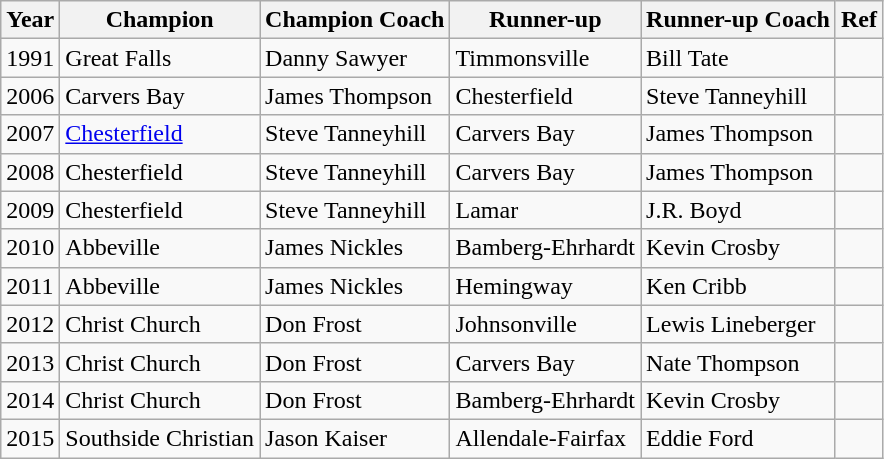<table class="wikitable sortable">
<tr>
<th scope="col">Year</th>
<th scope="col">Champion</th>
<th scope="col">Champion Coach</th>
<th scope="col">Runner-up</th>
<th scope="col">Runner-up Coach</th>
<th scope="col">Ref</th>
</tr>
<tr>
<td>1991</td>
<td>Great Falls</td>
<td>Danny Sawyer</td>
<td>Timmonsville</td>
<td>Bill Tate</td>
</tr>
<tr>
<td>2006</td>
<td>Carvers Bay</td>
<td>James Thompson</td>
<td>Chesterfield</td>
<td>Steve Tanneyhill</td>
<td></td>
</tr>
<tr>
<td>2007</td>
<td><a href='#'>Chesterfield</a></td>
<td>Steve Tanneyhill</td>
<td>Carvers Bay</td>
<td>James Thompson</td>
<td></td>
</tr>
<tr>
<td>2008</td>
<td>Chesterfield</td>
<td>Steve Tanneyhill</td>
<td>Carvers Bay</td>
<td>James Thompson</td>
<td></td>
</tr>
<tr>
<td>2009</td>
<td>Chesterfield</td>
<td>Steve Tanneyhill</td>
<td>Lamar</td>
<td>J.R. Boyd</td>
<td></td>
</tr>
<tr>
<td>2010</td>
<td>Abbeville</td>
<td>James Nickles</td>
<td>Bamberg-Ehrhardt</td>
<td>Kevin Crosby</td>
<td></td>
</tr>
<tr>
<td>2011</td>
<td>Abbeville</td>
<td>James Nickles</td>
<td>Hemingway</td>
<td>Ken Cribb</td>
<td></td>
</tr>
<tr>
<td>2012</td>
<td>Christ Church</td>
<td>Don Frost</td>
<td>Johnsonville</td>
<td>Lewis Lineberger</td>
<td></td>
</tr>
<tr>
<td>2013</td>
<td>Christ Church</td>
<td>Don Frost</td>
<td>Carvers Bay</td>
<td>Nate Thompson</td>
<td></td>
</tr>
<tr>
<td>2014</td>
<td>Christ Church</td>
<td>Don Frost</td>
<td>Bamberg-Ehrhardt</td>
<td>Kevin Crosby</td>
<td></td>
</tr>
<tr>
<td>2015</td>
<td>Southside Christian</td>
<td>Jason Kaiser</td>
<td>Allendale-Fairfax</td>
<td>Eddie Ford</td>
<td></td>
</tr>
</table>
